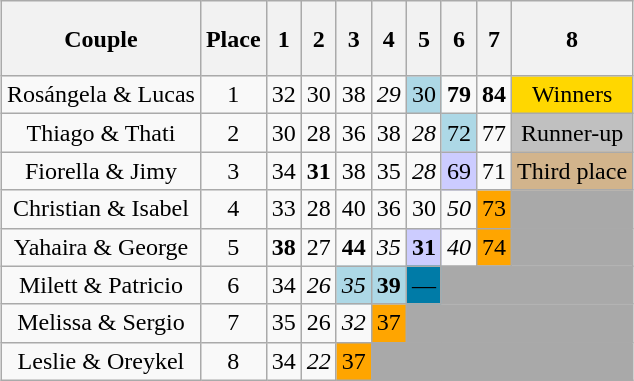<table class="wikitable sortable" style="margin:auto; text-align:center; white-space:nowrap; width:20%;">
<tr style="height:50px">
<th>Couple</th>
<th>Place</th>
<th>1</th>
<th>2</th>
<th>3</th>
<th>4</th>
<th>5</th>
<th>6</th>
<th>7</th>
<th>8</th>
</tr>
<tr>
<td>Rosángela & Lucas</td>
<td>1</td>
<td>32</td>
<td>30</td>
<td>38</td>
<td><span><em>29</em></span></td>
<td bgcolor=lightblue>30</td>
<td><span><strong>79</strong></span></td>
<td><span><strong>84</strong></span></td>
<td bgcolor=gold>Winners</td>
</tr>
<tr>
<td>Thiago & Thati</td>
<td>2</td>
<td>30</td>
<td>28</td>
<td>36</td>
<td>38</td>
<td><span><em>28</em></span></td>
<td bgcolor=lightblue>72</td>
<td>77</td>
<td bgcolor=silver>Runner-up</td>
</tr>
<tr>
<td>Fiorella & Jimy</td>
<td>3</td>
<td>34</td>
<td><span><strong>31</strong></span></td>
<td>38</td>
<td>35</td>
<td><span><em>28</em></span></td>
<td bgcolor=#CCCCFF>69</td>
<td>71</td>
<td bgcolor=tan>Third place</td>
</tr>
<tr>
<td>Christian & Isabel</td>
<td>4</td>
<td>33</td>
<td>28</td>
<td>40</td>
<td>36</td>
<td>30</td>
<td><span><em>50</em></span></td>
<td bgcolor=orange>73</td>
<td colspan="11" style="background:darkgrey;"></td>
</tr>
<tr>
<td>Yahaira & George</td>
<td>5</td>
<td><span><strong>38</strong></span></td>
<td>27</td>
<td><span><strong>44</strong></span></td>
<td><span><em>35</em></span></td>
<td bgcolor=#CCCCFF><span><strong>31</strong></span></td>
<td><span><em>40</em></span></td>
<td bgcolor=orange>74</td>
<td colspan="11" style="background:darkgrey;"></td>
</tr>
<tr>
<td>Milett & Patricio</td>
<td>6</td>
<td>34</td>
<td><span><em>26</em></span></td>
<td bgcolor=lightblue><span><em>35</em></span></td>
<td bgcolor=lightblue><span><strong>39</strong></span></td>
<td bgcolor=#007BA7>—</td>
<td colspan="11" style="background:darkgrey;"></td>
</tr>
<tr>
<td>Melissa & Sergio</td>
<td>7</td>
<td>35</td>
<td>26</td>
<td><span><em>32</em></span></td>
<td bgcolor=orange>37</td>
<td colspan="11" style="background:darkgrey;"></td>
</tr>
<tr>
<td>Leslie & Oreykel</td>
<td>8</td>
<td>34</td>
<td><span><em>22</em></span></td>
<td bgcolor=orange>37</td>
<td colspan="11" style="background:darkgrey;"></td>
</tr>
</table>
